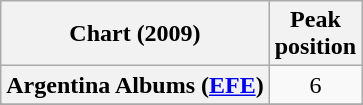<table class="wikitable sortable plainrowheaders" style="text-align:center">
<tr>
<th scope="col">Chart (2009)</th>
<th scope="col">Peak<br>position</th>
</tr>
<tr>
<th scope="row">Argentina Albums (<a href='#'>EFE</a>)</th>
<td>6</td>
</tr>
<tr>
</tr>
<tr>
</tr>
<tr>
</tr>
<tr>
</tr>
<tr>
</tr>
<tr>
</tr>
<tr>
</tr>
<tr>
</tr>
</table>
